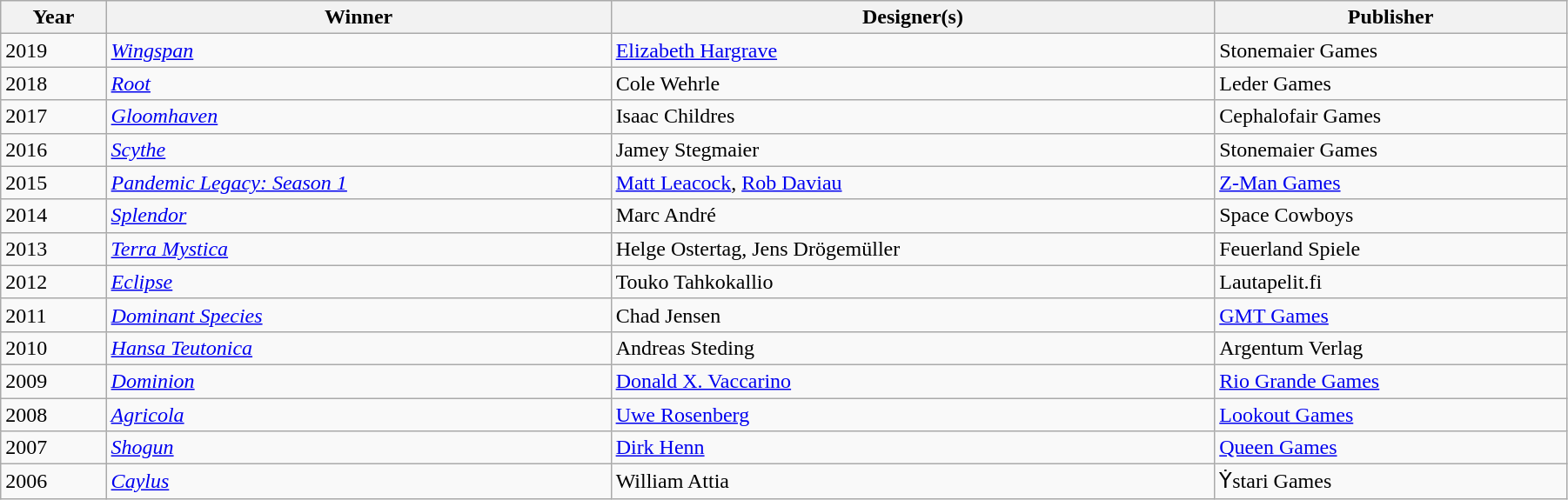<table class="wikitable" style="width:95%">
<tr>
<th>Year</th>
<th>Winner</th>
<th>Designer(s)</th>
<th>Publisher</th>
</tr>
<tr>
<td>2019</td>
<td><em><a href='#'>Wingspan</a></em></td>
<td><a href='#'>Elizabeth Hargrave</a></td>
<td>Stonemaier Games</td>
</tr>
<tr>
<td>2018</td>
<td><em><a href='#'>Root</a></em></td>
<td>Cole Wehrle</td>
<td>Leder Games</td>
</tr>
<tr>
<td>2017</td>
<td><em><a href='#'>Gloomhaven</a></em></td>
<td>Isaac Childres</td>
<td>Cephalofair Games</td>
</tr>
<tr>
<td>2016</td>
<td><em><a href='#'>Scythe</a></em></td>
<td>Jamey Stegmaier</td>
<td>Stonemaier Games</td>
</tr>
<tr>
<td>2015</td>
<td><em><a href='#'>Pandemic Legacy: Season 1</a></em></td>
<td><a href='#'>Matt Leacock</a>, <a href='#'>Rob Daviau</a></td>
<td><a href='#'>Z-Man Games</a></td>
</tr>
<tr>
<td>2014</td>
<td><em><a href='#'>Splendor</a></em></td>
<td>Marc André</td>
<td>Space Cowboys</td>
</tr>
<tr>
<td>2013</td>
<td><em><a href='#'>Terra Mystica</a></em></td>
<td>Helge Ostertag, Jens Drögemüller</td>
<td>Feuerland Spiele</td>
</tr>
<tr>
<td>2012</td>
<td><em><a href='#'>Eclipse</a></em></td>
<td>Touko Tahkokallio</td>
<td>Lautapelit.fi</td>
</tr>
<tr>
<td>2011</td>
<td><em><a href='#'>Dominant Species</a></em></td>
<td>Chad Jensen</td>
<td><a href='#'>GMT Games</a></td>
</tr>
<tr>
<td>2010</td>
<td><em><a href='#'>Hansa Teutonica</a></em></td>
<td>Andreas Steding</td>
<td>Argentum Verlag</td>
</tr>
<tr>
<td>2009</td>
<td><em><a href='#'>Dominion</a></em></td>
<td><a href='#'>Donald X. Vaccarino</a></td>
<td><a href='#'>Rio Grande Games</a></td>
</tr>
<tr>
<td>2008</td>
<td><em><a href='#'>Agricola</a></em></td>
<td><a href='#'>Uwe Rosenberg</a></td>
<td><a href='#'>Lookout Games</a></td>
</tr>
<tr>
<td>2007</td>
<td><em><a href='#'>Shogun</a></em></td>
<td><a href='#'>Dirk Henn</a></td>
<td><a href='#'>Queen Games</a></td>
</tr>
<tr>
<td>2006</td>
<td><em><a href='#'>Caylus</a></em></td>
<td>William Attia</td>
<td>Ẏstari Games</td>
</tr>
</table>
